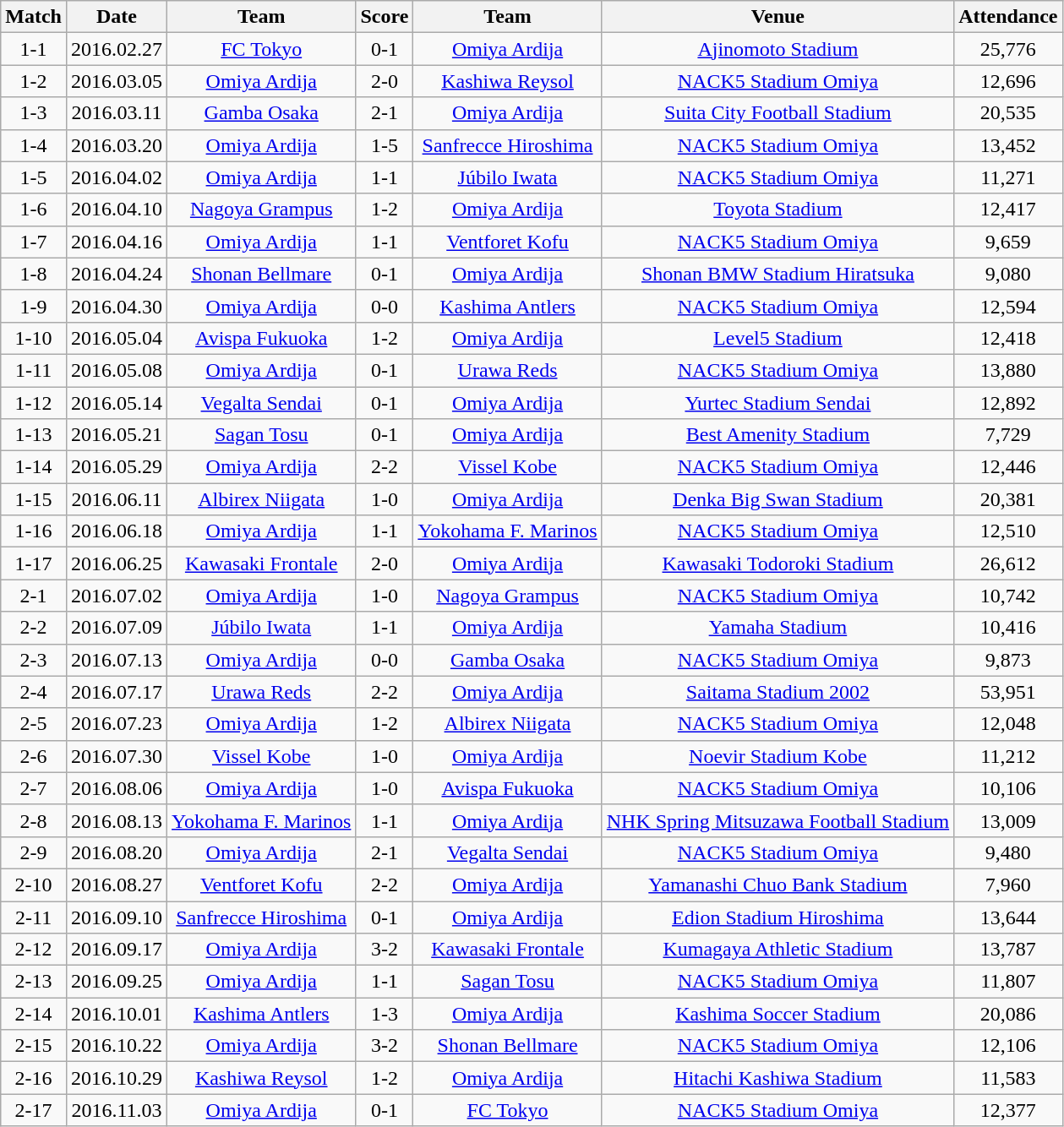<table class="wikitable" style="text-align:center;">
<tr>
<th>Match</th>
<th>Date</th>
<th>Team</th>
<th>Score</th>
<th>Team</th>
<th>Venue</th>
<th>Attendance</th>
</tr>
<tr>
<td>1-1</td>
<td>2016.02.27</td>
<td><a href='#'>FC Tokyo</a></td>
<td>0-1</td>
<td><a href='#'>Omiya Ardija</a></td>
<td><a href='#'>Ajinomoto Stadium</a></td>
<td>25,776</td>
</tr>
<tr>
<td>1-2</td>
<td>2016.03.05</td>
<td><a href='#'>Omiya Ardija</a></td>
<td>2-0</td>
<td><a href='#'>Kashiwa Reysol</a></td>
<td><a href='#'>NACK5 Stadium Omiya</a></td>
<td>12,696</td>
</tr>
<tr>
<td>1-3</td>
<td>2016.03.11</td>
<td><a href='#'>Gamba Osaka</a></td>
<td>2-1</td>
<td><a href='#'>Omiya Ardija</a></td>
<td><a href='#'>Suita City Football Stadium</a></td>
<td>20,535</td>
</tr>
<tr>
<td>1-4</td>
<td>2016.03.20</td>
<td><a href='#'>Omiya Ardija</a></td>
<td>1-5</td>
<td><a href='#'>Sanfrecce Hiroshima</a></td>
<td><a href='#'>NACK5 Stadium Omiya</a></td>
<td>13,452</td>
</tr>
<tr>
<td>1-5</td>
<td>2016.04.02</td>
<td><a href='#'>Omiya Ardija</a></td>
<td>1-1</td>
<td><a href='#'>Júbilo Iwata</a></td>
<td><a href='#'>NACK5 Stadium Omiya</a></td>
<td>11,271</td>
</tr>
<tr>
<td>1-6</td>
<td>2016.04.10</td>
<td><a href='#'>Nagoya Grampus</a></td>
<td>1-2</td>
<td><a href='#'>Omiya Ardija</a></td>
<td><a href='#'>Toyota Stadium</a></td>
<td>12,417</td>
</tr>
<tr>
<td>1-7</td>
<td>2016.04.16</td>
<td><a href='#'>Omiya Ardija</a></td>
<td>1-1</td>
<td><a href='#'>Ventforet Kofu</a></td>
<td><a href='#'>NACK5 Stadium Omiya</a></td>
<td>9,659</td>
</tr>
<tr>
<td>1-8</td>
<td>2016.04.24</td>
<td><a href='#'>Shonan Bellmare</a></td>
<td>0-1</td>
<td><a href='#'>Omiya Ardija</a></td>
<td><a href='#'>Shonan BMW Stadium Hiratsuka</a></td>
<td>9,080</td>
</tr>
<tr>
<td>1-9</td>
<td>2016.04.30</td>
<td><a href='#'>Omiya Ardija</a></td>
<td>0-0</td>
<td><a href='#'>Kashima Antlers</a></td>
<td><a href='#'>NACK5 Stadium Omiya</a></td>
<td>12,594</td>
</tr>
<tr>
<td>1-10</td>
<td>2016.05.04</td>
<td><a href='#'>Avispa Fukuoka</a></td>
<td>1-2</td>
<td><a href='#'>Omiya Ardija</a></td>
<td><a href='#'>Level5 Stadium</a></td>
<td>12,418</td>
</tr>
<tr>
<td>1-11</td>
<td>2016.05.08</td>
<td><a href='#'>Omiya Ardija</a></td>
<td>0-1</td>
<td><a href='#'>Urawa Reds</a></td>
<td><a href='#'>NACK5 Stadium Omiya</a></td>
<td>13,880</td>
</tr>
<tr>
<td>1-12</td>
<td>2016.05.14</td>
<td><a href='#'>Vegalta Sendai</a></td>
<td>0-1</td>
<td><a href='#'>Omiya Ardija</a></td>
<td><a href='#'>Yurtec Stadium Sendai</a></td>
<td>12,892</td>
</tr>
<tr>
<td>1-13</td>
<td>2016.05.21</td>
<td><a href='#'>Sagan Tosu</a></td>
<td>0-1</td>
<td><a href='#'>Omiya Ardija</a></td>
<td><a href='#'>Best Amenity Stadium</a></td>
<td>7,729</td>
</tr>
<tr>
<td>1-14</td>
<td>2016.05.29</td>
<td><a href='#'>Omiya Ardija</a></td>
<td>2-2</td>
<td><a href='#'>Vissel Kobe</a></td>
<td><a href='#'>NACK5 Stadium Omiya</a></td>
<td>12,446</td>
</tr>
<tr>
<td>1-15</td>
<td>2016.06.11</td>
<td><a href='#'>Albirex Niigata</a></td>
<td>1-0</td>
<td><a href='#'>Omiya Ardija</a></td>
<td><a href='#'>Denka Big Swan Stadium</a></td>
<td>20,381</td>
</tr>
<tr>
<td>1-16</td>
<td>2016.06.18</td>
<td><a href='#'>Omiya Ardija</a></td>
<td>1-1</td>
<td><a href='#'>Yokohama F. Marinos</a></td>
<td><a href='#'>NACK5 Stadium Omiya</a></td>
<td>12,510</td>
</tr>
<tr>
<td>1-17</td>
<td>2016.06.25</td>
<td><a href='#'>Kawasaki Frontale</a></td>
<td>2-0</td>
<td><a href='#'>Omiya Ardija</a></td>
<td><a href='#'>Kawasaki Todoroki Stadium</a></td>
<td>26,612</td>
</tr>
<tr>
<td>2-1</td>
<td>2016.07.02</td>
<td><a href='#'>Omiya Ardija</a></td>
<td>1-0</td>
<td><a href='#'>Nagoya Grampus</a></td>
<td><a href='#'>NACK5 Stadium Omiya</a></td>
<td>10,742</td>
</tr>
<tr>
<td>2-2</td>
<td>2016.07.09</td>
<td><a href='#'>Júbilo Iwata</a></td>
<td>1-1</td>
<td><a href='#'>Omiya Ardija</a></td>
<td><a href='#'>Yamaha Stadium</a></td>
<td>10,416</td>
</tr>
<tr>
<td>2-3</td>
<td>2016.07.13</td>
<td><a href='#'>Omiya Ardija</a></td>
<td>0-0</td>
<td><a href='#'>Gamba Osaka</a></td>
<td><a href='#'>NACK5 Stadium Omiya</a></td>
<td>9,873</td>
</tr>
<tr>
<td>2-4</td>
<td>2016.07.17</td>
<td><a href='#'>Urawa Reds</a></td>
<td>2-2</td>
<td><a href='#'>Omiya Ardija</a></td>
<td><a href='#'>Saitama Stadium 2002</a></td>
<td>53,951</td>
</tr>
<tr>
<td>2-5</td>
<td>2016.07.23</td>
<td><a href='#'>Omiya Ardija</a></td>
<td>1-2</td>
<td><a href='#'>Albirex Niigata</a></td>
<td><a href='#'>NACK5 Stadium Omiya</a></td>
<td>12,048</td>
</tr>
<tr>
<td>2-6</td>
<td>2016.07.30</td>
<td><a href='#'>Vissel Kobe</a></td>
<td>1-0</td>
<td><a href='#'>Omiya Ardija</a></td>
<td><a href='#'>Noevir Stadium Kobe</a></td>
<td>11,212</td>
</tr>
<tr>
<td>2-7</td>
<td>2016.08.06</td>
<td><a href='#'>Omiya Ardija</a></td>
<td>1-0</td>
<td><a href='#'>Avispa Fukuoka</a></td>
<td><a href='#'>NACK5 Stadium Omiya</a></td>
<td>10,106</td>
</tr>
<tr>
<td>2-8</td>
<td>2016.08.13</td>
<td><a href='#'>Yokohama F. Marinos</a></td>
<td>1-1</td>
<td><a href='#'>Omiya Ardija</a></td>
<td><a href='#'>NHK Spring Mitsuzawa Football Stadium</a></td>
<td>13,009</td>
</tr>
<tr>
<td>2-9</td>
<td>2016.08.20</td>
<td><a href='#'>Omiya Ardija</a></td>
<td>2-1</td>
<td><a href='#'>Vegalta Sendai</a></td>
<td><a href='#'>NACK5 Stadium Omiya</a></td>
<td>9,480</td>
</tr>
<tr>
<td>2-10</td>
<td>2016.08.27</td>
<td><a href='#'>Ventforet Kofu</a></td>
<td>2-2</td>
<td><a href='#'>Omiya Ardija</a></td>
<td><a href='#'>Yamanashi Chuo Bank Stadium</a></td>
<td>7,960</td>
</tr>
<tr>
<td>2-11</td>
<td>2016.09.10</td>
<td><a href='#'>Sanfrecce Hiroshima</a></td>
<td>0-1</td>
<td><a href='#'>Omiya Ardija</a></td>
<td><a href='#'>Edion Stadium Hiroshima</a></td>
<td>13,644</td>
</tr>
<tr>
<td>2-12</td>
<td>2016.09.17</td>
<td><a href='#'>Omiya Ardija</a></td>
<td>3-2</td>
<td><a href='#'>Kawasaki Frontale</a></td>
<td><a href='#'>Kumagaya Athletic Stadium</a></td>
<td>13,787</td>
</tr>
<tr>
<td>2-13</td>
<td>2016.09.25</td>
<td><a href='#'>Omiya Ardija</a></td>
<td>1-1</td>
<td><a href='#'>Sagan Tosu</a></td>
<td><a href='#'>NACK5 Stadium Omiya</a></td>
<td>11,807</td>
</tr>
<tr>
<td>2-14</td>
<td>2016.10.01</td>
<td><a href='#'>Kashima Antlers</a></td>
<td>1-3</td>
<td><a href='#'>Omiya Ardija</a></td>
<td><a href='#'>Kashima Soccer Stadium</a></td>
<td>20,086</td>
</tr>
<tr>
<td>2-15</td>
<td>2016.10.22</td>
<td><a href='#'>Omiya Ardija</a></td>
<td>3-2</td>
<td><a href='#'>Shonan Bellmare</a></td>
<td><a href='#'>NACK5 Stadium Omiya</a></td>
<td>12,106</td>
</tr>
<tr>
<td>2-16</td>
<td>2016.10.29</td>
<td><a href='#'>Kashiwa Reysol</a></td>
<td>1-2</td>
<td><a href='#'>Omiya Ardija</a></td>
<td><a href='#'>Hitachi Kashiwa Stadium</a></td>
<td>11,583</td>
</tr>
<tr>
<td>2-17</td>
<td>2016.11.03</td>
<td><a href='#'>Omiya Ardija</a></td>
<td>0-1</td>
<td><a href='#'>FC Tokyo</a></td>
<td><a href='#'>NACK5 Stadium Omiya</a></td>
<td>12,377</td>
</tr>
</table>
